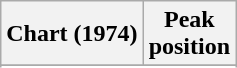<table class="wikitable sortable plainrowheaders" style="text-align:center">
<tr>
<th scope="col">Chart (1974)</th>
<th scope="col">Peak<br> position</th>
</tr>
<tr>
</tr>
<tr>
</tr>
</table>
